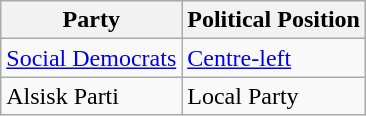<table class="wikitable mw-collapsible mw-collapsed">
<tr>
<th>Party</th>
<th>Political Position</th>
</tr>
<tr>
<td><a href='#'>Social Democrats</a></td>
<td><a href='#'>Centre-left</a></td>
</tr>
<tr>
<td>Alsisk Parti</td>
<td>Local Party</td>
</tr>
</table>
